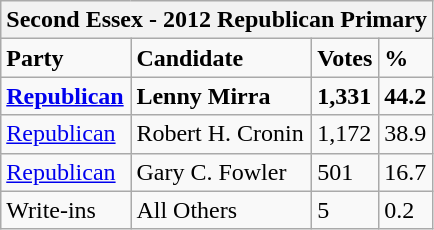<table class="wikitable">
<tr>
<th colspan="4">Second Essex - 2012 Republican Primary</th>
</tr>
<tr>
<td><strong>Party</strong></td>
<td><strong>Candidate</strong></td>
<td><strong>Votes</strong></td>
<td><strong>%</strong></td>
</tr>
<tr>
<td><strong><a href='#'>Republican</a></strong></td>
<td><strong>Lenny Mirra</strong></td>
<td><strong>1,331</strong></td>
<td><strong>44.2</strong></td>
</tr>
<tr>
<td><a href='#'>Republican</a></td>
<td>Robert H. Cronin</td>
<td>1,172</td>
<td>38.9</td>
</tr>
<tr>
<td><a href='#'>Republican</a></td>
<td>Gary C. Fowler</td>
<td>501</td>
<td>16.7</td>
</tr>
<tr>
<td>Write-ins</td>
<td>All Others</td>
<td>5</td>
<td>0.2</td>
</tr>
</table>
